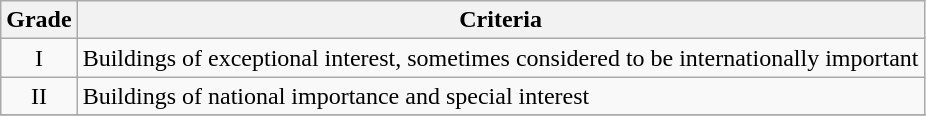<table class="wikitable" border="1">
<tr>
<th>Grade</th>
<th>Criteria</th>
</tr>
<tr>
<td align="center" >I</td>
<td>Buildings of exceptional interest, sometimes considered to be internationally important</td>
</tr>
<tr>
<td align="center" >II</td>
<td>Buildings of national importance and special interest</td>
</tr>
<tr>
</tr>
</table>
